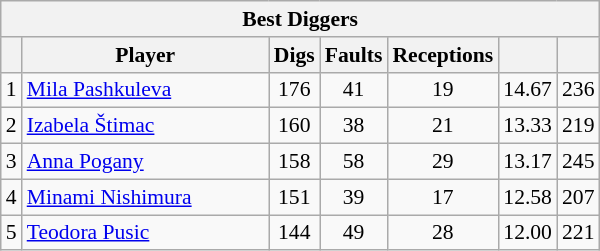<table class="wikitable sortable" style=font-size:90%>
<tr>
<th colspan=7>Best Diggers</th>
</tr>
<tr>
<th></th>
<th width=158>Player</th>
<th width=20>Digs</th>
<th width=20>Faults</th>
<th width=20>Receptions</th>
<th width=20></th>
<th width=20></th>
</tr>
<tr>
<td>1</td>
<td> <a href='#'>Mila Pashkuleva</a></td>
<td align=center>176</td>
<td align=center>41</td>
<td align=center>19</td>
<td align=center>14.67</td>
<td align=center>236</td>
</tr>
<tr>
<td>2</td>
<td> <a href='#'>Izabela Štimac</a></td>
<td align=center>160</td>
<td align=center>38</td>
<td align=center>21</td>
<td align=center>13.33</td>
<td align=center>219</td>
</tr>
<tr>
<td>3</td>
<td> <a href='#'>Anna Pogany</a></td>
<td align=center>158</td>
<td align=center>58</td>
<td align=center>29</td>
<td align=center>13.17</td>
<td align=center>245</td>
</tr>
<tr>
<td>4</td>
<td> <a href='#'>Minami Nishimura</a></td>
<td align=center>151</td>
<td align=center>39</td>
<td align=center>17</td>
<td align=center>12.58</td>
<td align=center>207</td>
</tr>
<tr>
<td>5</td>
<td> <a href='#'>Teodora Pusic</a></td>
<td align=center>144</td>
<td align=center>49</td>
<td align=center>28</td>
<td align=center>12.00</td>
<td align=center>221</td>
</tr>
</table>
